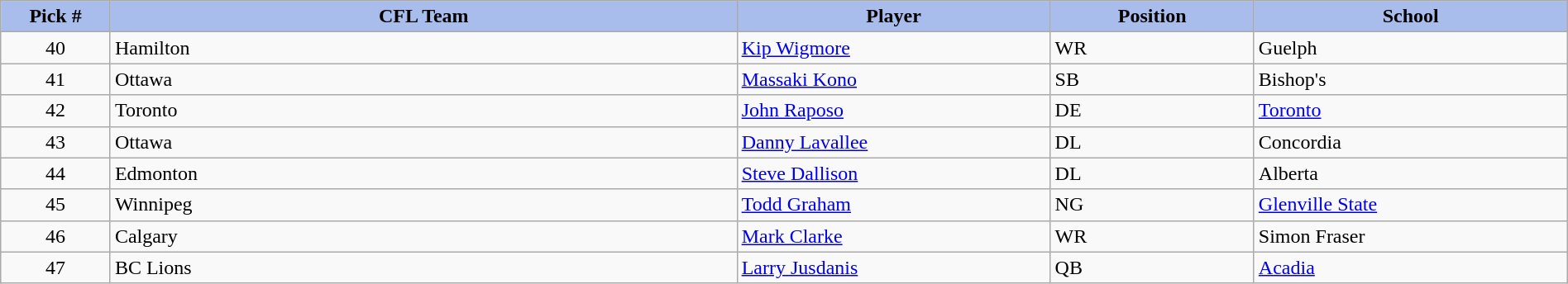<table class="wikitable" style="width: 100%">
<tr>
<th style="background:#A8BDEC;" width=7%>Pick #</th>
<th width=40% style="background:#A8BDEC;">CFL Team</th>
<th width=20% style="background:#A8BDEC;">Player</th>
<th width=13% style="background:#A8BDEC;">Position</th>
<th width=20% style="background:#A8BDEC;">School</th>
</tr>
<tr>
<td align=center>40</td>
<td>Hamilton</td>
<td><a href='#'>Kip Wigmore</a></td>
<td>WR</td>
<td>Guelph</td>
</tr>
<tr>
<td align=center>41</td>
<td>Ottawa</td>
<td><a href='#'>Massaki Kono</a></td>
<td>SB</td>
<td>Bishop's</td>
</tr>
<tr>
<td align=center>42</td>
<td>Toronto</td>
<td><a href='#'>John Raposo</a></td>
<td>DE</td>
<td><a href='#'>Toronto</a></td>
</tr>
<tr>
<td align=center>43</td>
<td>Ottawa</td>
<td><a href='#'>Danny Lavallee</a></td>
<td>DL</td>
<td>Concordia</td>
</tr>
<tr>
<td align=center>44</td>
<td>Edmonton</td>
<td><a href='#'>Steve Dallison</a></td>
<td>DL</td>
<td>Alberta</td>
</tr>
<tr>
<td align=center>45</td>
<td>Winnipeg</td>
<td><a href='#'>Todd Graham</a></td>
<td>NG</td>
<td><a href='#'>Glenville State</a></td>
</tr>
<tr>
<td align=center>46</td>
<td>Calgary</td>
<td><a href='#'>Mark Clarke</a></td>
<td>WR</td>
<td>Simon Fraser</td>
</tr>
<tr>
<td align=center>47</td>
<td>BC Lions</td>
<td><a href='#'>Larry Jusdanis</a></td>
<td>QB</td>
<td><a href='#'>Acadia</a></td>
</tr>
</table>
